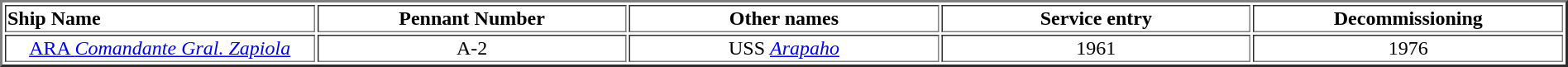<table width="100%" border="2">
<tr>
<th width="16%" align="left">Ship Name</th>
<th width="16%" align="center">Pennant Number</th>
<th width="16%" align="center">Other names</th>
<th width="16%" align="center">Service entry</th>
<th width="16%" align="center">Decommissioning</th>
</tr>
<tr>
<td align="center"><a href='#'>ARA <em>Comandante Gral. Zapiola</em></a></td>
<td align="center">A-2</td>
<td align="center">USS <em><a href='#'>Arapaho</a></em></td>
<td align="center">1961</td>
<td align="center">1976 </td>
</tr>
</table>
